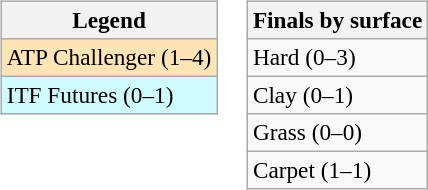<table>
<tr valign=top>
<td><br><table class=wikitable style=font-size:97%>
<tr>
<th>Legend</th>
</tr>
<tr bgcolor=moccasin>
<td>ATP Challenger (1–4)</td>
</tr>
<tr bgcolor=cffcff>
<td>ITF Futures (0–1)</td>
</tr>
</table>
</td>
<td><br><table class=wikitable style=font-size:97%>
<tr>
<th>Finals by surface</th>
</tr>
<tr>
<td>Hard (0–3)</td>
</tr>
<tr>
<td>Clay (0–1)</td>
</tr>
<tr>
<td>Grass (0–0)</td>
</tr>
<tr>
<td>Carpet (1–1)</td>
</tr>
</table>
</td>
</tr>
</table>
